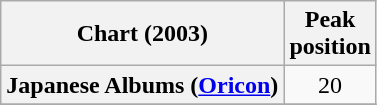<table class="wikitable sortable plainrowheaders" style="text-align:center">
<tr>
<th scope="col">Chart (2003)</th>
<th scope="col">Peak<br>position</th>
</tr>
<tr>
<th scope="row">Japanese Albums (<a href='#'>Oricon</a>)</th>
<td>20</td>
</tr>
<tr>
</tr>
</table>
